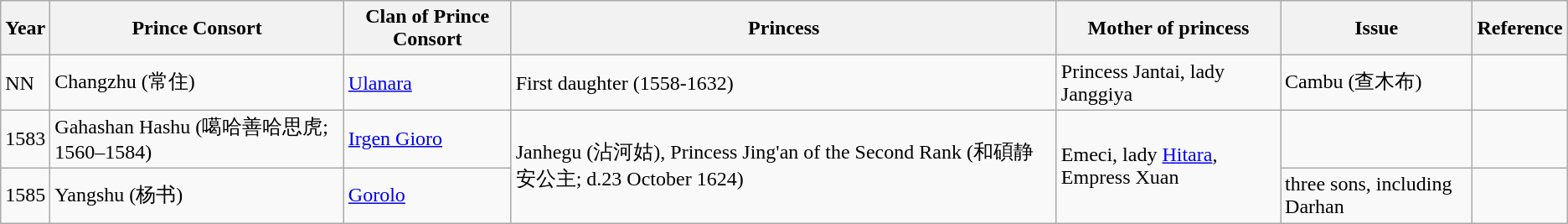<table class="wikitable">
<tr>
<th>Year</th>
<th>Prince Consort</th>
<th>Clan of Prince Consort</th>
<th>Princess</th>
<th>Mother of princess</th>
<th>Issue</th>
<th>Reference</th>
</tr>
<tr>
<td>NN</td>
<td>Changzhu (常住)</td>
<td><a href='#'>Ulanara</a></td>
<td>First daughter (1558-1632)</td>
<td>Princess Jantai, lady Janggiya</td>
<td>Cambu (查木布)</td>
<td></td>
</tr>
<tr>
<td>1583</td>
<td>Gahashan Hashu (噶哈善哈思虎; 1560–1584)</td>
<td><a href='#'>Irgen Gioro</a></td>
<td rowspan="2">Janhegu (沾河姑), Princess Jing'an of the Second Rank (和碩静安公主; d.23 October 1624)</td>
<td rowspan="2">Emeci, lady <a href='#'>Hitara</a>, Empress Xuan</td>
<td></td>
<td></td>
</tr>
<tr>
<td>1585</td>
<td>Yangshu (杨书)</td>
<td><a href='#'>Gorolo</a></td>
<td>three sons, including Darhan</td>
<td></td>
</tr>
</table>
